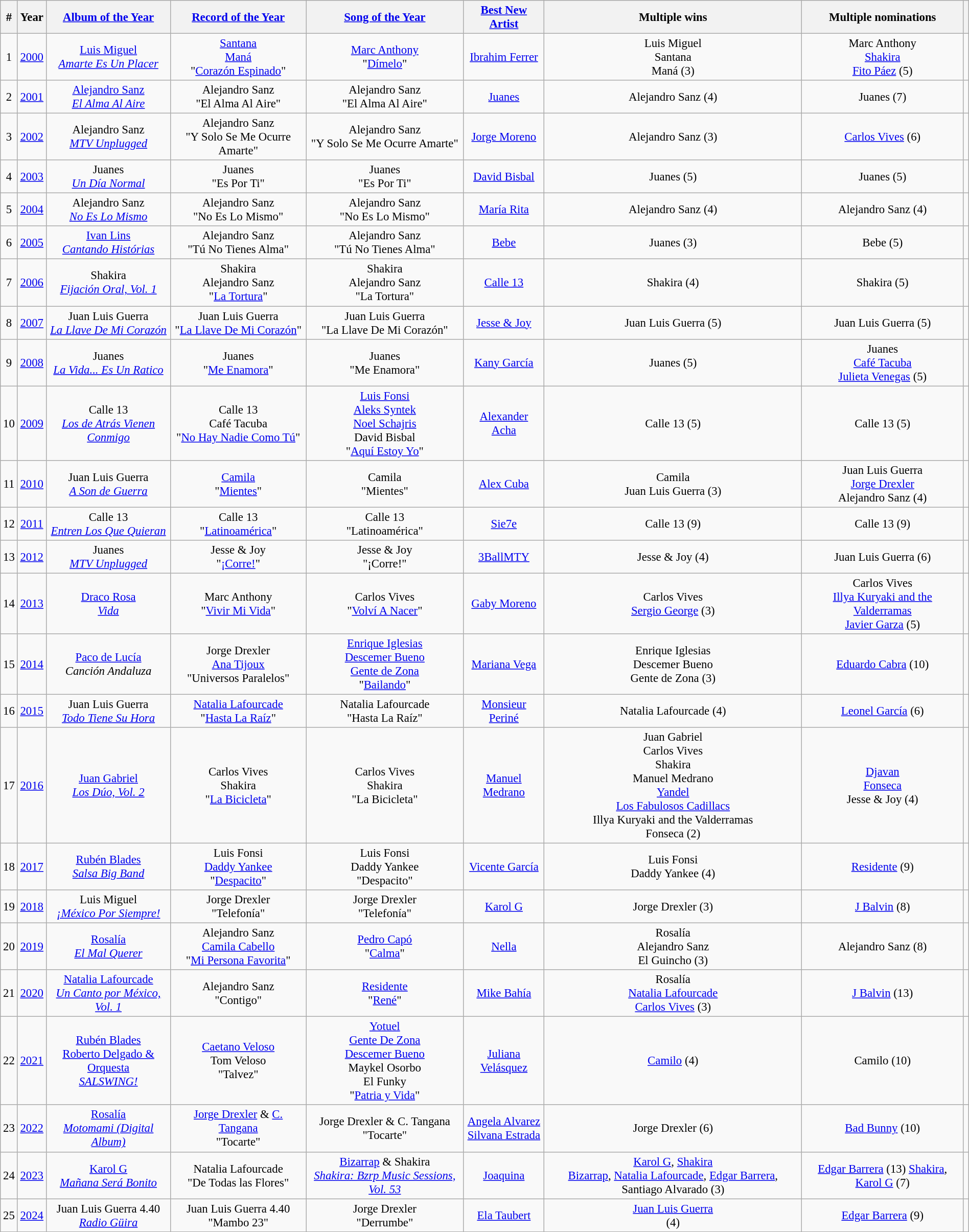<table class="wikitable"  style="font-size:95%; width:100%; text-align:center">
<tr>
<th>#</th>
<th>Year</th>
<th><a href='#'>Album of the Year</a></th>
<th><a href='#'>Record of the Year</a></th>
<th><a href='#'>Song of the Year</a></th>
<th><a href='#'>Best New Artist</a></th>
<th>Multiple wins</th>
<th>Multiple nominations</th>
<th></th>
</tr>
<tr>
<td>1</td>
<td><a href='#'>2000</a></td>
<td><a href='#'>Luis Miguel</a><br><em><a href='#'>Amarte Es Un Placer</a></em></td>
<td><a href='#'>Santana</a><br><a href='#'>Maná</a><br>"<a href='#'>Corazón Espinado</a>"</td>
<td><a href='#'>Marc Anthony</a><br>"<a href='#'>Dímelo</a>"</td>
<td><a href='#'>Ibrahim Ferrer</a></td>
<td>Luis Miguel<br>Santana<br>Maná (3)</td>
<td>Marc Anthony<br><a href='#'>Shakira</a><br><a href='#'>Fito Páez</a> (5)</td>
<td></td>
</tr>
<tr>
<td>2</td>
<td><a href='#'>2001</a></td>
<td><a href='#'>Alejandro Sanz</a><br><em><a href='#'>El Alma Al Aire</a></em></td>
<td>Alejandro Sanz<br>"El Alma Al Aire"</td>
<td>Alejandro Sanz<br>"El Alma Al Aire"</td>
<td><a href='#'>Juanes</a></td>
<td>Alejandro Sanz (4)</td>
<td>Juanes (7)</td>
<td></td>
</tr>
<tr>
<td>3</td>
<td><a href='#'>2002</a></td>
<td>Alejandro Sanz<br><em><a href='#'>MTV Unplugged</a></em></td>
<td>Alejandro Sanz<br>"Y Solo Se Me Ocurre Amarte"</td>
<td>Alejandro Sanz<br>"Y Solo Se Me Ocurre Amarte"</td>
<td><a href='#'>Jorge Moreno</a></td>
<td>Alejandro Sanz (3)</td>
<td><a href='#'>Carlos Vives</a> (6)</td>
<td></td>
</tr>
<tr>
<td>4</td>
<td><a href='#'>2003</a></td>
<td>Juanes<br><em><a href='#'>Un Día Normal</a></em></td>
<td>Juanes<br>"Es Por Ti"</td>
<td>Juanes<br>"Es Por Ti"</td>
<td><a href='#'>David Bisbal</a></td>
<td>Juanes (5)</td>
<td>Juanes (5)</td>
<td></td>
</tr>
<tr>
<td>5</td>
<td><a href='#'>2004</a></td>
<td>Alejandro Sanz<br><em><a href='#'>No Es Lo Mismo</a></em></td>
<td>Alejandro Sanz<br>"No Es Lo Mismo"</td>
<td>Alejandro Sanz<br>"No Es Lo Mismo"</td>
<td><a href='#'>María Rita</a></td>
<td>Alejandro Sanz (4)</td>
<td>Alejandro Sanz (4)</td>
<td></td>
</tr>
<tr>
<td>6</td>
<td><a href='#'>2005</a></td>
<td><a href='#'>Ivan Lins</a><br><em><a href='#'>Cantando Histórias</a></em></td>
<td>Alejandro Sanz<br>"Tú No Tienes Alma"</td>
<td>Alejandro Sanz<br>"Tú No Tienes Alma"</td>
<td><a href='#'>Bebe</a></td>
<td>Juanes (3)</td>
<td>Bebe (5)</td>
<td></td>
</tr>
<tr>
<td>7</td>
<td><a href='#'>2006</a></td>
<td>Shakira<br><em><a href='#'>Fijación Oral, Vol. 1</a></em></td>
<td>Shakira<br>Alejandro Sanz<br>"<a href='#'>La Tortura</a>"</td>
<td>Shakira<br>Alejandro Sanz<br>"La Tortura"</td>
<td><a href='#'>Calle 13</a></td>
<td>Shakira (4)</td>
<td>Shakira (5)</td>
<td></td>
</tr>
<tr>
<td>8</td>
<td><a href='#'>2007</a></td>
<td>Juan Luis Guerra<br><em><a href='#'>La Llave De Mi Corazón</a></em></td>
<td>Juan Luis Guerra<br>"<a href='#'>La Llave De Mi Corazón</a>"</td>
<td>Juan Luis Guerra<br>"La Llave De Mi Corazón"</td>
<td><a href='#'>Jesse & Joy</a></td>
<td>Juan Luis Guerra (5)</td>
<td>Juan Luis Guerra (5)</td>
<td></td>
</tr>
<tr>
<td>9</td>
<td><a href='#'>2008</a></td>
<td>Juanes<br><em><a href='#'>La Vida... Es Un Ratico</a></em></td>
<td>Juanes<br>"<a href='#'>Me Enamora</a>"</td>
<td>Juanes<br>"Me Enamora"</td>
<td><a href='#'>Kany García</a></td>
<td>Juanes (5)</td>
<td>Juanes<br><a href='#'>Café Tacuba</a><br><a href='#'>Julieta Venegas</a> (5)</td>
<td></td>
</tr>
<tr>
<td>10</td>
<td><a href='#'>2009</a></td>
<td>Calle 13<br><em><a href='#'>Los de Atrás Vienen Conmigo</a></em></td>
<td>Calle 13<br>Café Tacuba<br>"<a href='#'>No Hay Nadie Como Tú</a>"</td>
<td><a href='#'>Luis Fonsi</a><br><a href='#'>Aleks Syntek</a><br><a href='#'>Noel Schajris</a><br>David Bisbal<br>"<a href='#'>Aquí Estoy Yo</a>"</td>
<td><a href='#'>Alexander Acha</a></td>
<td>Calle 13 (5)</td>
<td>Calle 13 (5)</td>
<td></td>
</tr>
<tr>
<td>11</td>
<td><a href='#'>2010</a></td>
<td>Juan Luis Guerra<br><em><a href='#'>A Son de Guerra</a></em></td>
<td><a href='#'>Camila</a><br>"<a href='#'>Mientes</a>"</td>
<td>Camila<br>"Mientes"</td>
<td><a href='#'>Alex Cuba</a></td>
<td>Camila<br>Juan Luis Guerra (3)</td>
<td>Juan Luis Guerra<br><a href='#'>Jorge Drexler</a><br>Alejandro Sanz (4)</td>
<td></td>
</tr>
<tr>
<td>12</td>
<td><a href='#'>2011</a></td>
<td>Calle 13<br><em><a href='#'>Entren Los Que Quieran</a></em></td>
<td>Calle 13<br>"<a href='#'>Latinoamérica</a>"</td>
<td>Calle 13<br>"Latinoamérica"</td>
<td><a href='#'>Sie7e</a></td>
<td>Calle 13 (9)</td>
<td>Calle 13 (9)</td>
<td></td>
</tr>
<tr>
<td>13</td>
<td><a href='#'>2012</a></td>
<td>Juanes<br><em><a href='#'>MTV Unplugged</a></em></td>
<td>Jesse & Joy<br>"<a href='#'>¡Corre!</a>"</td>
<td>Jesse & Joy<br>"¡Corre!"</td>
<td><a href='#'>3BallMTY</a></td>
<td>Jesse & Joy (4)</td>
<td>Juan Luis Guerra (6)</td>
<td></td>
</tr>
<tr>
<td>14</td>
<td><a href='#'>2013</a></td>
<td><a href='#'>Draco Rosa</a><br><em><a href='#'>Vida</a></em></td>
<td>Marc Anthony<br>"<a href='#'>Vivir Mi Vida</a>"</td>
<td>Carlos Vives<br>"<a href='#'>Volví A Nacer</a>"</td>
<td><a href='#'>Gaby Moreno</a></td>
<td>Carlos Vives<br><a href='#'>Sergio George</a> (3)</td>
<td>Carlos Vives<br><a href='#'>Illya Kuryaki and the Valderramas</a><br><a href='#'>Javier Garza</a> (5)</td>
<td></td>
</tr>
<tr>
<td>15</td>
<td><a href='#'>2014</a></td>
<td><a href='#'>Paco de Lucía</a><br><em>Canción Andaluza</em></td>
<td>Jorge Drexler<br><a href='#'>Ana Tijoux</a><br>"Universos Paralelos"</td>
<td><a href='#'>Enrique Iglesias</a><br><a href='#'>Descemer Bueno</a><br><a href='#'>Gente de Zona</a><br>"<a href='#'>Bailando</a>"</td>
<td><a href='#'>Mariana Vega</a></td>
<td>Enrique Iglesias<br>Descemer Bueno<br>Gente de Zona (3)</td>
<td><a href='#'>Eduardo Cabra</a> (10)</td>
<td></td>
</tr>
<tr>
<td>16</td>
<td><a href='#'>2015</a></td>
<td>Juan Luis Guerra<br><em><a href='#'>Todo Tiene Su Hora</a></em></td>
<td><a href='#'>Natalia Lafourcade</a><br>"<a href='#'>Hasta La Raíz</a>"</td>
<td>Natalia Lafourcade<br>"Hasta La Raíz"</td>
<td><a href='#'>Monsieur Periné</a></td>
<td>Natalia Lafourcade (4)</td>
<td><a href='#'>Leonel García</a> (6)</td>
<td></td>
</tr>
<tr>
<td>17</td>
<td><a href='#'>2016</a></td>
<td><a href='#'>Juan Gabriel</a><br><em><a href='#'>Los Dúo, Vol. 2</a></em></td>
<td>Carlos Vives<br>Shakira<br>"<a href='#'>La Bicicleta</a>"</td>
<td>Carlos Vives<br>Shakira<br>"La Bicicleta"</td>
<td><a href='#'>Manuel Medrano</a></td>
<td>Juan Gabriel<br>Carlos Vives<br>Shakira<br>Manuel Medrano<br><a href='#'>Yandel</a><br><a href='#'>Los Fabulosos Cadillacs</a><br>Illya Kuryaki and the Valderramas<br>Fonseca (2)</td>
<td><a href='#'>Djavan</a><br><a href='#'>Fonseca</a><br>Jesse & Joy (4)</td>
<td></td>
</tr>
<tr>
<td>18</td>
<td><a href='#'>2017</a></td>
<td><a href='#'>Rubén Blades</a><br><em><a href='#'>Salsa Big Band</a></em></td>
<td>Luis Fonsi<br><a href='#'>Daddy Yankee</a><br>"<a href='#'>Despacito</a>"</td>
<td>Luis Fonsi<br>Daddy Yankee<br>"Despacito"</td>
<td><a href='#'>Vicente García</a></td>
<td>Luis Fonsi<br>Daddy Yankee (4)</td>
<td><a href='#'>Residente</a> (9)</td>
<td></td>
</tr>
<tr>
<td>19</td>
<td><a href='#'>2018</a></td>
<td>Luis Miguel<br><em><a href='#'>¡México Por Siempre!</a></em></td>
<td>Jorge Drexler<br>"Telefonía"</td>
<td>Jorge Drexler<br>"Telefonía"</td>
<td><a href='#'>Karol G</a></td>
<td>Jorge Drexler (3)</td>
<td><a href='#'>J Balvin</a> (8)</td>
<td></td>
</tr>
<tr>
<td>20</td>
<td><a href='#'>2019</a></td>
<td><a href='#'>Rosalía</a><br><em><a href='#'>El Mal Querer</a></em></td>
<td>Alejandro Sanz<br><a href='#'>Camila Cabello</a><br>"<a href='#'>Mi Persona Favorita</a>"</td>
<td><a href='#'>Pedro Capó</a><br>"<a href='#'>Calma</a>"</td>
<td><a href='#'>Nella</a></td>
<td>Rosalía<br>Alejandro Sanz<br>El Guincho (3)</td>
<td>Alejandro Sanz (8)</td>
<td></td>
</tr>
<tr>
<td>21</td>
<td><a href='#'>2020</a></td>
<td><a href='#'>Natalia Lafourcade</a><br><em><a href='#'>Un Canto por México, Vol. 1</a></em></td>
<td>Alejandro Sanz<br>"Contigo"</td>
<td><a href='#'>Residente</a><br>"<a href='#'>René</a>"</td>
<td><a href='#'>Mike Bahía</a></td>
<td>Rosalía<br><a href='#'>Natalia Lafourcade</a><br><a href='#'>Carlos Vives</a> (3)</td>
<td><a href='#'>J Balvin</a> (13)</td>
<td></td>
</tr>
<tr>
<td>22</td>
<td><a href='#'>2021</a></td>
<td><a href='#'>Rubén Blades</a> <br> <a href='#'>Roberto Delgado & Orquesta</a><br><em><a href='#'>SALSWING!</a></em></td>
<td><a href='#'>Caetano Veloso</a> <br>Tom Veloso<br>"Talvez"</td>
<td><a href='#'>Yotuel</a><br><a href='#'>Gente De Zona</a><br><a href='#'>Descemer Bueno</a><br>Maykel Osorbo<br>El Funky<br>"<a href='#'>Patria y Vida</a>"</td>
<td><a href='#'>Juliana Velásquez</a></td>
<td><a href='#'>Camilo</a> (4)</td>
<td>Camilo (10)</td>
<td></td>
</tr>
<tr>
<td>23</td>
<td><a href='#'>2022</a></td>
<td><a href='#'>Rosalía</a> <br> <em><a href='#'>Motomami (Digital Album)</a></em></td>
<td><a href='#'>Jorge Drexler</a> & <a href='#'>C. Tangana</a><br>"Tocarte"</td>
<td>Jorge Drexler & C. Tangana<br>"Tocarte"</td>
<td><a href='#'>Angela Alvarez</a><br><a href='#'>Silvana Estrada</a></td>
<td>Jorge Drexler (6)</td>
<td><a href='#'>Bad Bunny</a> (10)</td>
<td></td>
</tr>
<tr>
<td>24</td>
<td><a href='#'>2023</a></td>
<td><a href='#'>Karol G</a> <br> <em><a href='#'>Mañana Será Bonito</a></em></td>
<td>Natalia Lafourcade <br> "De Todas las Flores"</td>
<td><a href='#'>Bizarrap</a> & Shakira<br><em><a href='#'>Shakira: Bzrp Music Sessions, Vol. 53</a></em></td>
<td><a href='#'>Joaquina</a></td>
<td><a href='#'>Karol G</a>, <a href='#'>Shakira</a><br><a href='#'>Bizarrap</a>, <a href='#'>Natalia Lafourcade</a>,
<a href='#'>Edgar Barrera</a>, Santiago Alvarado (3)</td>
<td><a href='#'>Edgar Barrera</a> (13) <a href='#'>Shakira</a>, <a href='#'>Karol G</a> (7)</td>
<td></td>
</tr>
<tr>
<td>25</td>
<td><a href='#'>2024</a></td>
<td>Juan Luis Guerra 4.40<br><em><a href='#'>Radio Güira</a></em></td>
<td>Juan Luis Guerra 4.40<br>"Mambo 23"</td>
<td>Jorge Drexler<br>"Derrumbe"</td>
<td><a href='#'>Ela Taubert</a></td>
<td><a href='#'>Juan Luis Guerra</a><br>(4)</td>
<td><a href='#'>Edgar Barrera</a> (9)</td>
<td></td>
</tr>
</table>
